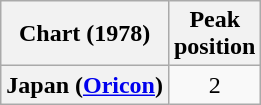<table class="wikitable plainrowheaders" style="text-align:center">
<tr>
<th>Chart (1978)</th>
<th>Peak<br>position</th>
</tr>
<tr>
<th scope="row">Japan (<a href='#'>Oricon</a>)</th>
<td>2</td>
</tr>
</table>
